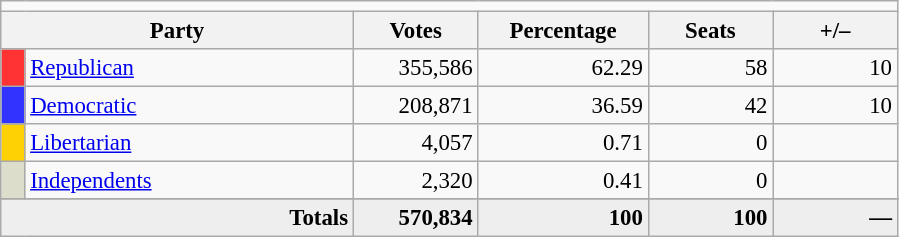<table class="wikitable" style="font-size: 95%;">
<tr>
<td colspan="8" style="text-align:center"></td>
</tr>
<tr>
<th colspan=2 style="width: 15em">Party</th>
<th style="width: 5em">Votes</th>
<th style="width: 7em">Percentage</th>
<th style="width: 5em">Seats</th>
<th style="width: 5em">+/–</th>
</tr>
<tr>
<th style="background-color:#F33; width: 3px"></th>
<td style="width: 130px"><a href='#'>Republican</a></td>
<td style="text-align:right">355,586</td>
<td style="text-align:right">62.29</td>
<td style="text-align:right">58</td>
<td style="text-align:right"> 10</td>
</tr>
<tr>
<th style="background-color:#33F; width: 3px"></th>
<td style="width: 130px"><a href='#'>Democratic</a></td>
<td style="text-align:right">208,871</td>
<td style="text-align:right">36.59</td>
<td style="text-align:right">42</td>
<td style="text-align:right"> 10</td>
</tr>
<tr>
<th style="background-color:#fed105; width: 3px"></th>
<td style="width: 130px"><a href='#'>Libertarian</a></td>
<td style="text-align:right">4,057</td>
<td style="text-align:right">0.71</td>
<td style="text-align:right">0</td>
<td style="text-align:right"></td>
</tr>
<tr>
<th style="background-color:#DDDDCC; width: 3px"></th>
<td style="width: 130px"><a href='#'>Independents</a></td>
<td style="text-align:right">2,320</td>
<td style="text-align:right">0.41</td>
<td style="text-align:right">0</td>
<td style="text-align:right"></td>
</tr>
<tr>
</tr>
<tr style="background:#EEEEEE">
<td colspan="2" style="text-align:right"><strong>Totals</strong></td>
<td style="text-align:right"><strong>570,834</strong></td>
<td style="text-align:right"><strong>100</strong></td>
<td style="text-align:right"><strong>100</strong></td>
<td style="text-align:right"><strong>—</strong></td>
</tr>
</table>
